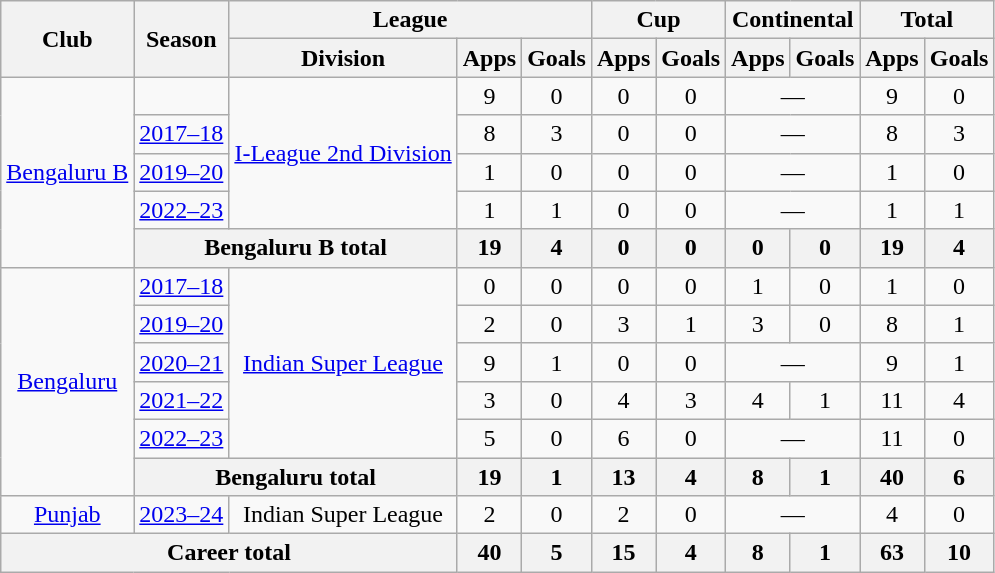<table class="wikitable" style="text-align: center;">
<tr>
<th rowspan="2">Club</th>
<th rowspan="2">Season</th>
<th colspan="3">League</th>
<th colspan="2">Cup</th>
<th colspan="2">Continental</th>
<th colspan="2">Total</th>
</tr>
<tr>
<th>Division</th>
<th>Apps</th>
<th>Goals</th>
<th>Apps</th>
<th>Goals</th>
<th>Apps</th>
<th>Goals</th>
<th>Apps</th>
<th>Goals</th>
</tr>
<tr>
<td rowspan="5"><a href='#'>Bengaluru B</a></td>
<td></td>
<td rowspan="4"><a href='#'>I-League 2nd Division</a></td>
<td>9</td>
<td>0</td>
<td>0</td>
<td>0</td>
<td colspan="2">—</td>
<td>9</td>
<td>0</td>
</tr>
<tr>
<td><a href='#'>2017–18</a></td>
<td>8</td>
<td>3</td>
<td>0</td>
<td>0</td>
<td colspan="2">—</td>
<td>8</td>
<td>3</td>
</tr>
<tr>
<td><a href='#'>2019–20</a></td>
<td>1</td>
<td>0</td>
<td>0</td>
<td>0</td>
<td colspan="2">—</td>
<td>1</td>
<td>0</td>
</tr>
<tr>
<td><a href='#'>2022–23</a></td>
<td>1</td>
<td>1</td>
<td>0</td>
<td>0</td>
<td colspan="2">—</td>
<td>1</td>
<td>1</td>
</tr>
<tr>
<th colspan="2">Bengaluru B total</th>
<th>19</th>
<th>4</th>
<th>0</th>
<th>0</th>
<th>0</th>
<th>0</th>
<th>19</th>
<th>4</th>
</tr>
<tr>
<td rowspan="6"><a href='#'>Bengaluru</a></td>
<td><a href='#'>2017–18</a></td>
<td rowspan="5"><a href='#'>Indian Super League</a></td>
<td>0</td>
<td>0</td>
<td>0</td>
<td>0</td>
<td>1</td>
<td>0</td>
<td>1</td>
<td>0</td>
</tr>
<tr>
<td><a href='#'>2019–20</a></td>
<td>2</td>
<td>0</td>
<td>3</td>
<td>1</td>
<td>3</td>
<td>0</td>
<td>8</td>
<td>1</td>
</tr>
<tr>
<td><a href='#'>2020–21</a></td>
<td>9</td>
<td>1</td>
<td>0</td>
<td>0</td>
<td colspan="2">—</td>
<td>9</td>
<td>1</td>
</tr>
<tr>
<td><a href='#'>2021–22</a></td>
<td>3</td>
<td>0</td>
<td>4</td>
<td>3</td>
<td>4</td>
<td>1</td>
<td>11</td>
<td>4</td>
</tr>
<tr>
<td><a href='#'>2022–23</a></td>
<td>5</td>
<td>0</td>
<td>6</td>
<td>0</td>
<td colspan="2">—</td>
<td>11</td>
<td>0</td>
</tr>
<tr>
<th colspan="2">Bengaluru total</th>
<th>19</th>
<th>1</th>
<th>13</th>
<th>4</th>
<th>8</th>
<th>1</th>
<th>40</th>
<th>6</th>
</tr>
<tr>
<td rowspan="1"><a href='#'>Punjab</a></td>
<td><a href='#'>2023–24</a></td>
<td rowspan="1">Indian Super League</td>
<td>2</td>
<td>0</td>
<td>2</td>
<td>0</td>
<td colspan="2">—</td>
<td>4</td>
<td>0</td>
</tr>
<tr>
<th colspan="3">Career total</th>
<th>40</th>
<th>5</th>
<th>15</th>
<th>4</th>
<th>8</th>
<th>1</th>
<th>63</th>
<th>10</th>
</tr>
</table>
